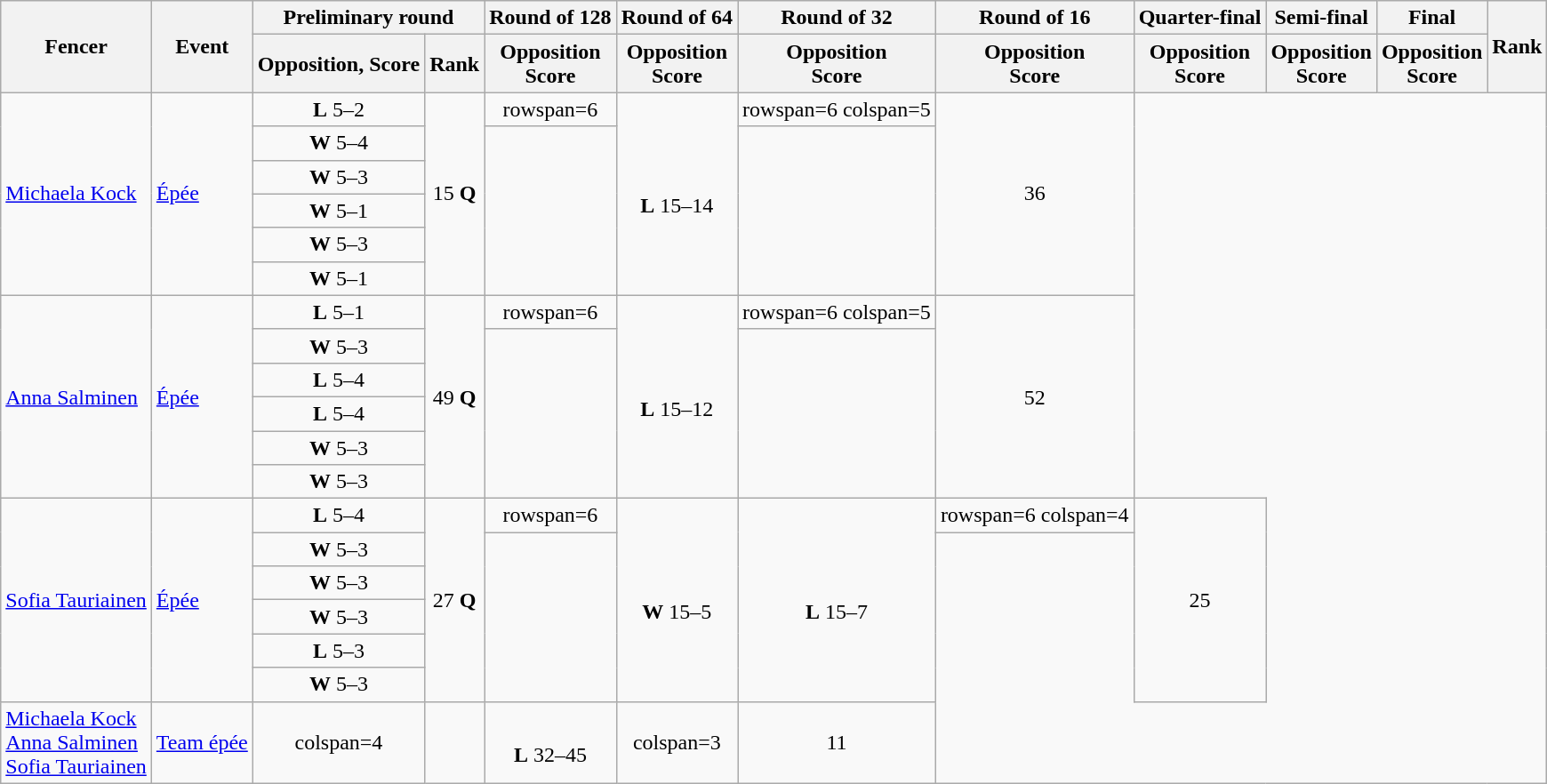<table class=wikitable style="align:center; white-space:nowrap">
<tr>
<th rowspan=2>Fencer</th>
<th rowspan=2>Event</th>
<th colspan=2>Preliminary round</th>
<th>Round of 128</th>
<th>Round of 64</th>
<th>Round of 32</th>
<th>Round of 16</th>
<th>Quarter-final</th>
<th>Semi-final</th>
<th>Final</th>
<th rowspan=2>Rank</th>
</tr>
<tr>
<th>Opposition, Score</th>
<th>Rank</th>
<th>Opposition<br>Score</th>
<th>Opposition<br>Score</th>
<th>Opposition<br>Score</th>
<th>Opposition<br>Score</th>
<th>Opposition<br>Score</th>
<th>Opposition<br>Score</th>
<th>Opposition<br>Score</th>
</tr>
<tr align=center>
<td align=left rowspan=6><a href='#'>Michaela Kock</a></td>
<td align=left rowspan=6><a href='#'>Épée</a></td>
<td> <strong>L</strong> 5–2</td>
<td rowspan=6>15 <strong>Q</strong></td>
<td>rowspan=6 </td>
<td rowspan=6><br><strong>L</strong> 15–14</td>
<td>rowspan=6 colspan=5 </td>
<td rowspan=6>36</td>
</tr>
<tr align=center>
<td> <strong>W</strong> 5–4</td>
</tr>
<tr align=center>
<td> <strong>W</strong> 5–3</td>
</tr>
<tr align=center>
<td> <strong>W</strong> 5–1</td>
</tr>
<tr align=center>
<td> <strong>W</strong> 5–3</td>
</tr>
<tr align=center>
<td> <strong>W</strong> 5–1</td>
</tr>
<tr align=center>
<td align=left rowspan=6><a href='#'>Anna Salminen</a></td>
<td align=left rowspan=6><a href='#'>Épée</a></td>
<td> <strong>L</strong> 5–1</td>
<td rowspan=6>49 <strong>Q</strong></td>
<td>rowspan=6 </td>
<td rowspan=6><br><strong>L</strong> 15–12</td>
<td>rowspan=6 colspan=5 </td>
<td rowspan=6>52</td>
</tr>
<tr align=center>
<td> <strong>W</strong> 5–3</td>
</tr>
<tr align=center>
<td> <strong>L</strong> 5–4</td>
</tr>
<tr align=center>
<td> <strong>L</strong> 5–4</td>
</tr>
<tr align=center>
<td> <strong>W</strong> 5–3</td>
</tr>
<tr align=center>
<td> <strong>W</strong> 5–3</td>
</tr>
<tr align=center>
<td align=left rowspan=6><a href='#'>Sofia Tauriainen</a></td>
<td align=left rowspan=6><a href='#'>Épée</a></td>
<td> <strong>L</strong> 5–4</td>
<td rowspan=6>27 <strong>Q</strong></td>
<td>rowspan=6 </td>
<td rowspan=6><br><strong>W</strong> 15–5</td>
<td rowspan=6><br><strong>L</strong> 15–7</td>
<td>rowspan=6 colspan=4 </td>
<td rowspan=6>25</td>
</tr>
<tr align=center>
<td> <strong>W</strong> 5–3</td>
</tr>
<tr align=center>
<td> <strong>W</strong> 5–3</td>
</tr>
<tr align=center>
<td> <strong>W</strong> 5–3</td>
</tr>
<tr align=center>
<td> <strong>L</strong> 5–3</td>
</tr>
<tr align=center>
<td> <strong>W</strong> 5–3</td>
</tr>
<tr align=center>
<td align=left><a href='#'>Michaela Kock</a><br><a href='#'>Anna Salminen</a><br><a href='#'>Sofia Tauriainen</a></td>
<td align=left><a href='#'>Team épée</a></td>
<td>colspan=4 </td>
<td></td>
<td><br><strong>L</strong> 32–45</td>
<td>colspan=3 </td>
<td>11</td>
</tr>
</table>
